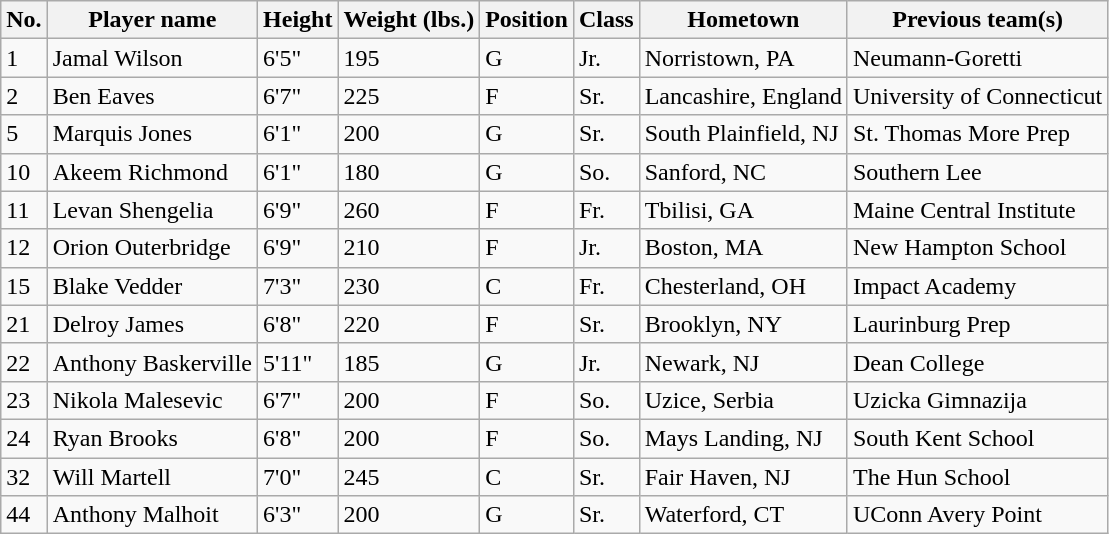<table class="wikitable">
<tr>
<th>No.</th>
<th>Player name</th>
<th>Height</th>
<th>Weight (lbs.)</th>
<th>Position</th>
<th>Class</th>
<th>Hometown</th>
<th>Previous team(s)</th>
</tr>
<tr>
<td>1</td>
<td>Jamal Wilson</td>
<td>6'5"</td>
<td>195</td>
<td>G</td>
<td>Jr.</td>
<td>Norristown, PA</td>
<td>Neumann-Goretti</td>
</tr>
<tr>
<td>2</td>
<td>Ben Eaves</td>
<td>6'7"</td>
<td>225</td>
<td>F</td>
<td>Sr.</td>
<td>Lancashire, England</td>
<td>University of Connecticut</td>
</tr>
<tr>
<td>5</td>
<td>Marquis Jones</td>
<td>6'1"</td>
<td>200</td>
<td>G</td>
<td>Sr.</td>
<td>South Plainfield, NJ</td>
<td>St. Thomas More Prep</td>
</tr>
<tr>
<td>10</td>
<td>Akeem Richmond</td>
<td>6'1"</td>
<td>180</td>
<td>G</td>
<td>So.</td>
<td>Sanford, NC</td>
<td>Southern Lee</td>
</tr>
<tr>
<td>11</td>
<td>Levan Shengelia</td>
<td>6'9"</td>
<td>260</td>
<td>F</td>
<td>Fr.</td>
<td>Tbilisi, GA</td>
<td>Maine Central Institute</td>
</tr>
<tr>
<td>12</td>
<td>Orion Outerbridge</td>
<td>6'9"</td>
<td>210</td>
<td>F</td>
<td>Jr.</td>
<td>Boston, MA</td>
<td>New Hampton School</td>
</tr>
<tr>
<td>15</td>
<td>Blake Vedder</td>
<td>7'3"</td>
<td>230</td>
<td>C</td>
<td>Fr.</td>
<td>Chesterland, OH</td>
<td>Impact Academy</td>
</tr>
<tr>
<td>21</td>
<td>Delroy James</td>
<td>6'8"</td>
<td>220</td>
<td>F</td>
<td>Sr.</td>
<td>Brooklyn, NY</td>
<td>Laurinburg Prep</td>
</tr>
<tr>
<td>22</td>
<td>Anthony Baskerville</td>
<td>5'11"</td>
<td>185</td>
<td>G</td>
<td>Jr.</td>
<td>Newark, NJ</td>
<td>Dean College</td>
</tr>
<tr>
<td>23</td>
<td>Nikola Malesevic</td>
<td>6'7"</td>
<td>200</td>
<td>F</td>
<td>So.</td>
<td>Uzice, Serbia</td>
<td>Uzicka Gimnazija</td>
</tr>
<tr>
<td>24</td>
<td>Ryan Brooks</td>
<td>6'8"</td>
<td>200</td>
<td>F</td>
<td>So.</td>
<td>Mays Landing, NJ</td>
<td>South Kent School</td>
</tr>
<tr>
<td>32</td>
<td>Will Martell</td>
<td>7'0"</td>
<td>245</td>
<td>C</td>
<td>Sr.</td>
<td>Fair Haven, NJ</td>
<td>The Hun School</td>
</tr>
<tr>
<td>44</td>
<td>Anthony Malhoit</td>
<td>6'3"</td>
<td>200</td>
<td>G</td>
<td>Sr.</td>
<td>Waterford, CT</td>
<td>UConn Avery Point</td>
</tr>
</table>
